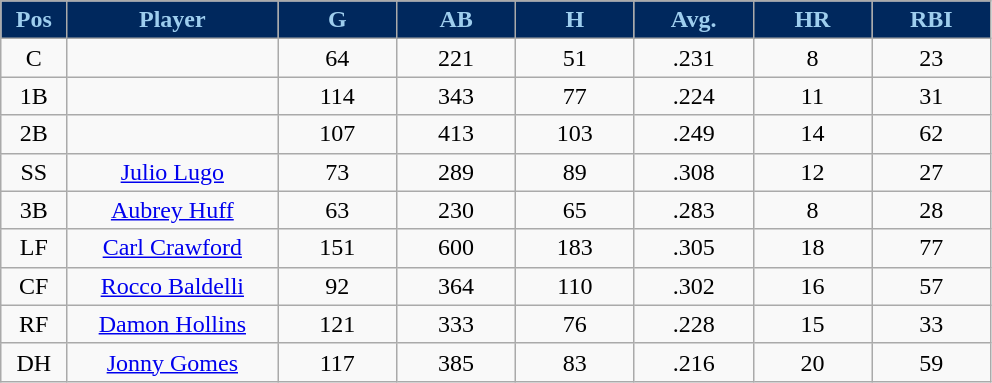<table class="wikitable sortable">
<tr>
<th style="background:#00285d; color:#9eceee; width:5%;">Pos</th>
<th style="background:#00285d; color:#9eceee; width:16%;">Player</th>
<th style="background:#00285d; color:#9eceee; width:9%;">G</th>
<th style="background:#00285d; color:#9eceee; width:9%;">AB</th>
<th style="background:#00285d; color:#9eceee; width:9%;">H</th>
<th style="background:#00285d; color:#9eceee; width:9%;">Avg.</th>
<th style="background:#00285d; color:#9eceee; width:9%;">HR</th>
<th style="background:#00285d; color:#9eceee; width:9%;">RBI</th>
</tr>
<tr style="text-align:center;">
<td>C</td>
<td></td>
<td>64</td>
<td>221</td>
<td>51</td>
<td>.231</td>
<td>8</td>
<td>23</td>
</tr>
<tr style="text-align:center;">
<td>1B</td>
<td></td>
<td>114</td>
<td>343</td>
<td>77</td>
<td>.224</td>
<td>11</td>
<td>31</td>
</tr>
<tr style="text-align:center;">
<td>2B</td>
<td></td>
<td>107</td>
<td>413</td>
<td>103</td>
<td>.249</td>
<td>14</td>
<td>62</td>
</tr>
<tr align=center>
<td>SS</td>
<td><a href='#'>Julio Lugo</a></td>
<td>73</td>
<td>289</td>
<td>89</td>
<td>.308</td>
<td>12</td>
<td>27</td>
</tr>
<tr align=center>
<td>3B</td>
<td><a href='#'>Aubrey Huff</a></td>
<td>63</td>
<td>230</td>
<td>65</td>
<td>.283</td>
<td>8</td>
<td>28</td>
</tr>
<tr align=center>
<td>LF</td>
<td><a href='#'>Carl Crawford</a></td>
<td>151</td>
<td>600</td>
<td>183</td>
<td>.305</td>
<td>18</td>
<td>77</td>
</tr>
<tr align=center>
<td>CF</td>
<td><a href='#'>Rocco Baldelli</a></td>
<td>92</td>
<td>364</td>
<td>110</td>
<td>.302</td>
<td>16</td>
<td>57</td>
</tr>
<tr align=center>
<td>RF</td>
<td><a href='#'>Damon Hollins</a></td>
<td>121</td>
<td>333</td>
<td>76</td>
<td>.228</td>
<td>15</td>
<td>33</td>
</tr>
<tr align=center>
<td>DH</td>
<td><a href='#'>Jonny Gomes</a></td>
<td>117</td>
<td>385</td>
<td>83</td>
<td>.216</td>
<td>20</td>
<td>59</td>
</tr>
</table>
